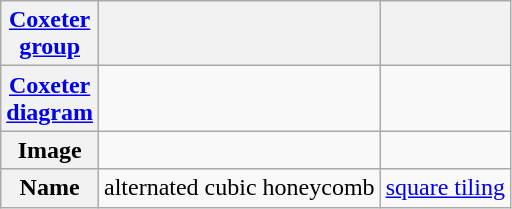<table class=wikitable>
<tr>
<th><a href='#'>Coxeter<br>group</a></th>
<th></th>
<th></th>
</tr>
<tr align=center>
<th><a href='#'>Coxeter<br>diagram</a></th>
<td></td>
<td></td>
</tr>
<tr align=center>
<th>Image</th>
<td></td>
<td></td>
</tr>
<tr align=center>
<th>Name</th>
<td>alternated cubic honeycomb</td>
<td><a href='#'>square tiling</a></td>
</tr>
</table>
